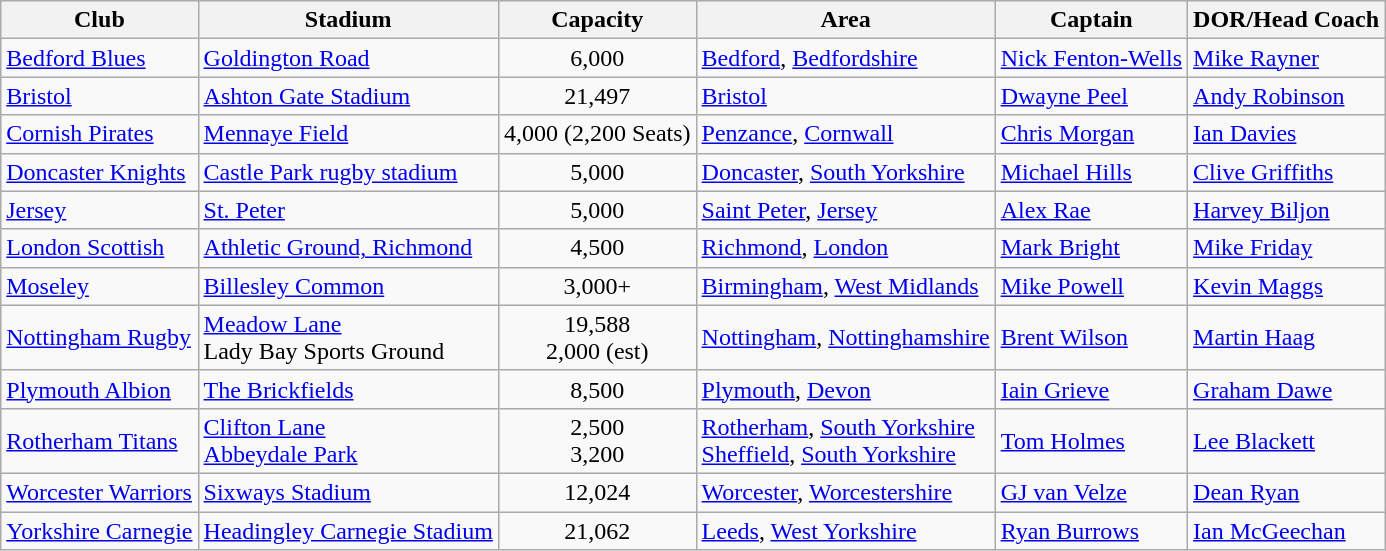<table class="wikitable sortable">
<tr>
<th>Club</th>
<th>Stadium</th>
<th>Capacity</th>
<th>Area</th>
<th>Captain</th>
<th>DOR/Head Coach</th>
</tr>
<tr>
<td><a href='#'>Bedford Blues</a></td>
<td><a href='#'>Goldington Road</a></td>
<td align=center>6,000</td>
<td><a href='#'>Bedford</a>, <a href='#'>Bedfordshire</a></td>
<td> <a href='#'>Nick Fenton-Wells</a></td>
<td> <a href='#'>Mike Rayner</a></td>
</tr>
<tr>
<td><a href='#'>Bristol</a></td>
<td><a href='#'>Ashton Gate Stadium</a></td>
<td align=center>21,497</td>
<td><a href='#'>Bristol</a></td>
<td> <a href='#'>Dwayne Peel</a></td>
<td> <a href='#'>Andy Robinson</a></td>
</tr>
<tr>
<td><a href='#'>Cornish Pirates</a></td>
<td><a href='#'>Mennaye Field</a></td>
<td align=center>4,000 (2,200 Seats)</td>
<td><a href='#'>Penzance</a>, <a href='#'>Cornwall</a></td>
<td> <a href='#'>Chris Morgan</a></td>
<td> <a href='#'>Ian Davies</a></td>
</tr>
<tr>
<td><a href='#'>Doncaster Knights</a></td>
<td><a href='#'>Castle Park rugby stadium</a></td>
<td align=center>5,000</td>
<td><a href='#'>Doncaster</a>, <a href='#'>South Yorkshire</a></td>
<td> <a href='#'>Michael Hills</a></td>
<td> <a href='#'>Clive Griffiths</a></td>
</tr>
<tr>
<td><a href='#'>Jersey</a></td>
<td><a href='#'>St. Peter</a></td>
<td align=center>5,000</td>
<td><a href='#'>Saint Peter</a>, <a href='#'>Jersey</a></td>
<td> <a href='#'>Alex Rae</a></td>
<td> <a href='#'>Harvey Biljon</a></td>
</tr>
<tr>
<td><a href='#'>London Scottish</a></td>
<td><a href='#'>Athletic Ground, Richmond</a></td>
<td align=center>4,500</td>
<td><a href='#'>Richmond</a>, <a href='#'>London</a></td>
<td> <a href='#'>Mark Bright</a></td>
<td> <a href='#'>Mike Friday</a></td>
</tr>
<tr>
<td><a href='#'>Moseley</a></td>
<td><a href='#'>Billesley Common</a></td>
<td align=center>3,000+</td>
<td><a href='#'>Birmingham</a>, <a href='#'>West Midlands</a></td>
<td> <a href='#'>Mike Powell</a></td>
<td> <a href='#'>Kevin Maggs</a></td>
</tr>
<tr>
<td><a href='#'>Nottingham Rugby</a></td>
<td><a href='#'>Meadow Lane</a><br>Lady Bay Sports Ground</td>
<td align=center>19,588<br>2,000 (est)</td>
<td><a href='#'>Nottingham</a>, <a href='#'>Nottinghamshire</a></td>
<td> <a href='#'>Brent Wilson</a></td>
<td> <a href='#'>Martin Haag</a></td>
</tr>
<tr>
<td><a href='#'>Plymouth Albion</a></td>
<td><a href='#'>The Brickfields</a></td>
<td align=center>8,500</td>
<td><a href='#'>Plymouth</a>, <a href='#'>Devon</a></td>
<td> <a href='#'>Iain Grieve</a></td>
<td> <a href='#'>Graham Dawe</a></td>
</tr>
<tr>
<td><a href='#'>Rotherham Titans</a></td>
<td><a href='#'>Clifton Lane</a><br><a href='#'>Abbeydale Park</a></td>
<td align=center>2,500<br>3,200</td>
<td><a href='#'>Rotherham</a>, <a href='#'>South Yorkshire</a><br><a href='#'>Sheffield</a>, <a href='#'>South Yorkshire</a></td>
<td> <a href='#'>Tom Holmes</a></td>
<td> <a href='#'>Lee Blackett</a></td>
</tr>
<tr>
<td><a href='#'>Worcester Warriors</a></td>
<td><a href='#'>Sixways Stadium</a></td>
<td align=center>12,024</td>
<td><a href='#'>Worcester</a>, <a href='#'>Worcestershire</a></td>
<td> <a href='#'>GJ van Velze</a></td>
<td> <a href='#'>Dean Ryan</a></td>
</tr>
<tr>
<td><a href='#'>Yorkshire Carnegie</a></td>
<td><a href='#'>Headingley Carnegie Stadium</a></td>
<td align=center>21,062</td>
<td><a href='#'>Leeds</a>, <a href='#'>West Yorkshire</a></td>
<td> <a href='#'>Ryan Burrows</a></td>
<td> <a href='#'>Ian McGeechan</a></td>
</tr>
</table>
